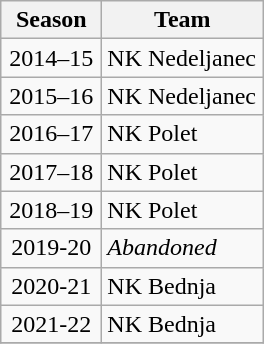<table class="wikitable" style="text-align: center;">
<tr>
<th width=60>Season</th>
<th width=100>Team</th>
</tr>
<tr>
<td>2014–15</td>
<td align="left">NK Nedeljanec</td>
</tr>
<tr>
<td>2015–16</td>
<td align="left">NK Nedeljanec</td>
</tr>
<tr>
<td>2016–17</td>
<td align="left">NK Polet</td>
</tr>
<tr>
<td>2017–18</td>
<td align="left">NK Polet</td>
</tr>
<tr>
<td>2018–19</td>
<td align="left">NK Polet</td>
</tr>
<tr>
<td>2019-20</td>
<td align="left"><em>Abandoned</em></td>
</tr>
<tr>
<td>2020-21</td>
<td align="left">NK Bednja</td>
</tr>
<tr>
<td>2021-22</td>
<td align="left">NK Bednja</td>
</tr>
<tr>
</tr>
</table>
